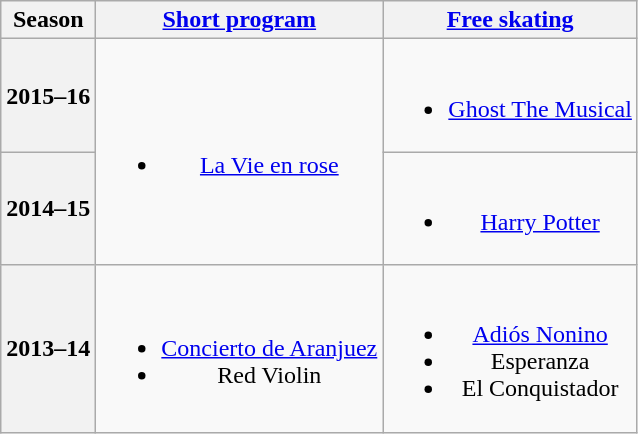<table class=wikitable style=text-align:center>
<tr>
<th>Season</th>
<th><a href='#'>Short program</a></th>
<th><a href='#'>Free skating</a></th>
</tr>
<tr>
<th>2015–16 <br> </th>
<td rowspan=2><br><ul><li><a href='#'>La Vie en rose</a> <br></li></ul></td>
<td><br><ul><li><a href='#'>Ghost The Musical</a> <br></li></ul></td>
</tr>
<tr>
<th>2014–15 <br> </th>
<td><br><ul><li><a href='#'>Harry Potter</a> <br></li></ul></td>
</tr>
<tr>
<th>2013–14 <br> </th>
<td><br><ul><li><a href='#'>Concierto de Aranjuez</a> <br></li><li>Red Violin <br></li></ul></td>
<td><br><ul><li><a href='#'>Adiós Nonino</a> <br></li><li>Esperanza <br></li><li>El Conquistador <br></li></ul></td>
</tr>
</table>
